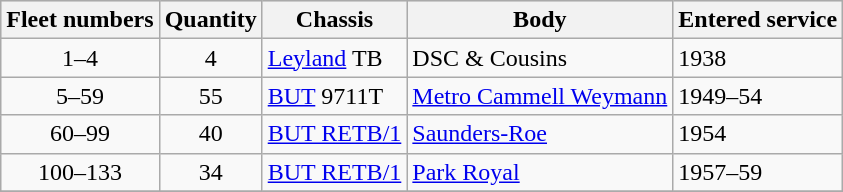<table class="wikitable sortable">
<tr style="background:#E0E0E0;">
<th>Fleet numbers</th>
<th>Quantity</th>
<th>Chassis</th>
<th>Body</th>
<th>Entered service</th>
</tr>
<tr>
<td align=center>1–4</td>
<td align=center>4</td>
<td><a href='#'>Leyland</a> TB</td>
<td>DSC & Cousins</td>
<td>1938</td>
</tr>
<tr>
<td align=center>5–59</td>
<td align=center>55</td>
<td><a href='#'>BUT</a> 9711T</td>
<td><a href='#'>Metro Cammell Weymann</a></td>
<td>1949–54</td>
</tr>
<tr>
<td align=center>60–99</td>
<td align=center>40</td>
<td><a href='#'>BUT RETB/1</a></td>
<td><a href='#'>Saunders-Roe</a></td>
<td>1954</td>
</tr>
<tr>
<td align=center>100–133</td>
<td align=center>34</td>
<td><a href='#'>BUT RETB/1</a></td>
<td><a href='#'>Park Royal</a></td>
<td>1957–59</td>
</tr>
<tr>
</tr>
</table>
